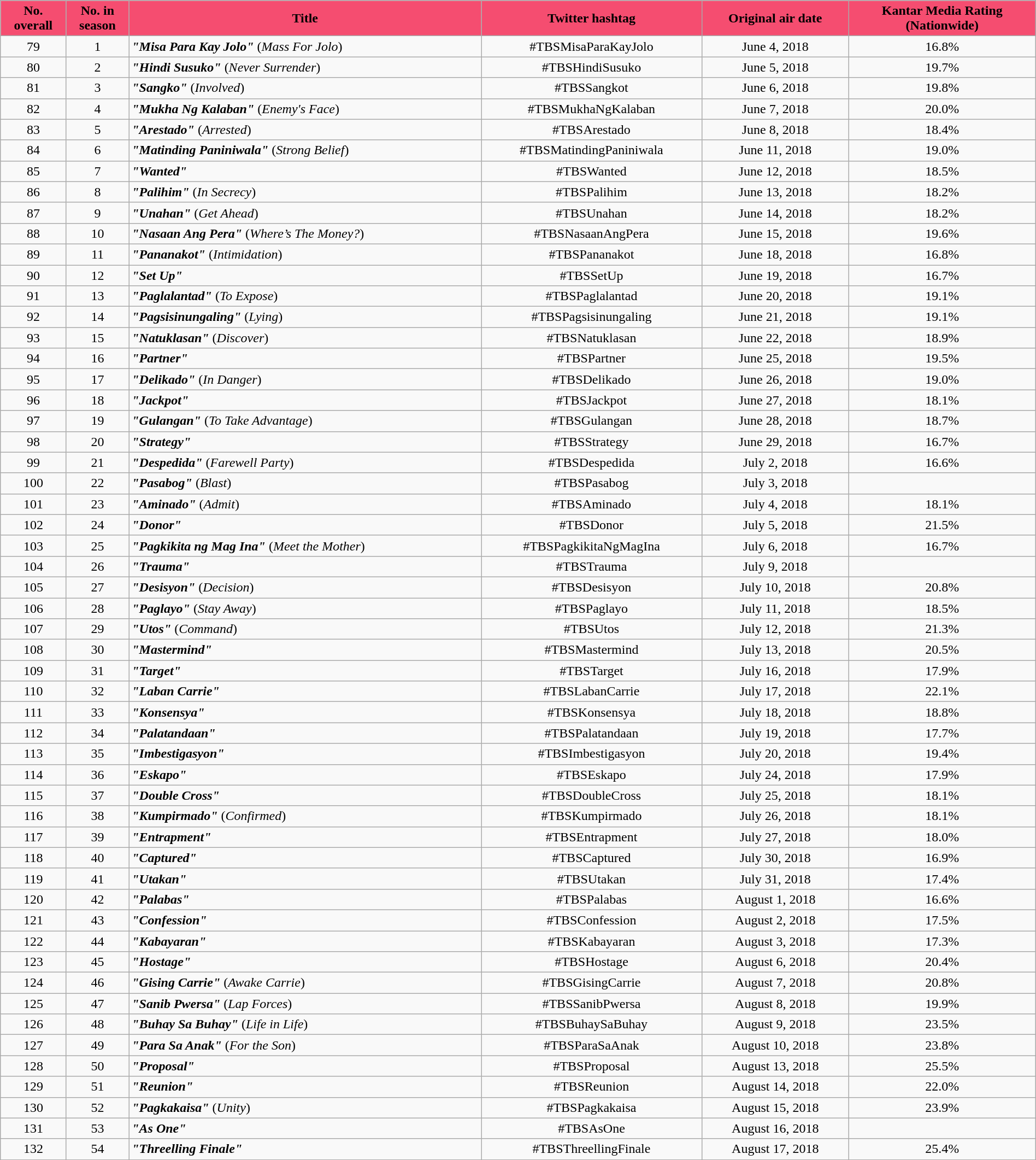<table class="wikitable" style="text-align:center; font-size:100%; line-height:18px;" width="100%">
<tr>
<th style="background:#F54D70;">No.<br>overall</th>
<th style="background:#F54D70;">No. in<br>season</th>
<th style="background:#F54D70;">Title</th>
<th style="background:#F54D70;">Twitter hashtag</th>
<th style="background:#F54D70;">Original air date</th>
<th style="background:#F54D70;">Kantar Media Rating<br>(Nationwide)</th>
</tr>
<tr>
<td>79</td>
<td>1</td>
<td align= "left"><strong><em>"Misa Para Kay Jolo"</em></strong> (<em>Mass For Jolo</em>)</td>
<td>#TBSMisaParaKayJolo</td>
<td>June 4, 2018</td>
<td>16.8%</td>
</tr>
<tr>
<td>80</td>
<td>2</td>
<td align= "left"><strong><em>"Hindi Susuko"</em></strong> (<em>Never Surrender</em>)</td>
<td>#TBSHindiSusuko</td>
<td>June 5, 2018</td>
<td>19.7%</td>
</tr>
<tr>
<td>81</td>
<td>3</td>
<td align= "left"><strong><em>"Sangko"</em></strong> (<em>Involved</em>)</td>
<td>#TBSSangkot</td>
<td>June 6, 2018</td>
<td>19.8%</td>
</tr>
<tr>
<td>82</td>
<td>4</td>
<td align= "left"><strong><em>"Mukha Ng Kalaban"</em></strong> (<em>Enemy's Face</em>)</td>
<td>#TBSMukhaNgKalaban</td>
<td>June 7, 2018</td>
<td>20.0%</td>
</tr>
<tr>
<td>83</td>
<td>5</td>
<td align= "left"><strong><em>"Arestado"</em></strong> (<em>Arrested</em>)</td>
<td>#TBSArestado</td>
<td>June 8, 2018</td>
<td>18.4%</td>
</tr>
<tr>
<td>84</td>
<td>6</td>
<td align= "left"><strong><em>"Matinding Paniniwala"</em></strong> (<em>Strong Belief</em>)</td>
<td>#TBSMatindingPaniniwala</td>
<td>June 11, 2018</td>
<td>19.0%</td>
</tr>
<tr>
<td>85</td>
<td>7</td>
<td align= "left"><strong><em>"Wanted"</em></strong></td>
<td>#TBSWanted</td>
<td>June 12, 2018</td>
<td>18.5%</td>
</tr>
<tr>
<td>86</td>
<td>8</td>
<td align= "left"><strong><em>"Palihim"</em></strong> (<em>In Secrecy</em>)</td>
<td>#TBSPalihim</td>
<td>June 13, 2018</td>
<td>18.2%</td>
</tr>
<tr>
<td>87</td>
<td>9</td>
<td align= "left"><strong><em>"Unahan"</em></strong> (<em>Get Ahead</em>)</td>
<td>#TBSUnahan</td>
<td>June 14, 2018</td>
<td>18.2%</td>
</tr>
<tr>
<td>88</td>
<td>10</td>
<td align= "left"><strong><em>"Nasaan Ang Pera"</em></strong> (<em>Where’s The Money?</em>)</td>
<td>#TBSNasaanAngPera</td>
<td>June 15, 2018</td>
<td>19.6%</td>
</tr>
<tr>
<td>89</td>
<td>11</td>
<td align= "left"><strong><em>"Pananakot"</em></strong> (<em>Intimidation</em>)</td>
<td>#TBSPananakot</td>
<td>June 18, 2018</td>
<td>16.8%</td>
</tr>
<tr>
<td>90</td>
<td>12</td>
<td align= "left"><strong><em>"Set Up"</em></strong></td>
<td>#TBSSetUp</td>
<td>June 19, 2018</td>
<td>16.7%</td>
</tr>
<tr>
<td>91</td>
<td>13</td>
<td align= "left"><strong><em>"Paglalantad"</em></strong> (<em>To Expose</em>)</td>
<td>#TBSPaglalantad</td>
<td>June 20, 2018</td>
<td>19.1%</td>
</tr>
<tr>
<td>92</td>
<td>14</td>
<td align= "left"><strong><em>"Pagsisinungaling"</em></strong> (<em>Lying</em>)</td>
<td>#TBSPagsisinungaling</td>
<td>June 21, 2018</td>
<td>19.1%</td>
</tr>
<tr>
<td>93</td>
<td>15</td>
<td align= "left"><strong><em>"Natuklasan"</em></strong> (<em>Discover</em>)</td>
<td>#TBSNatuklasan</td>
<td>June 22, 2018</td>
<td>18.9%</td>
</tr>
<tr>
<td>94</td>
<td>16</td>
<td align= "left"><strong><em>"Partner"</em></strong></td>
<td>#TBSPartner</td>
<td>June 25, 2018</td>
<td>19.5%</td>
</tr>
<tr>
<td>95</td>
<td>17</td>
<td align= "left"><strong><em>"Delikado"</em></strong> (<em>In Danger</em>)</td>
<td>#TBSDelikado</td>
<td>June 26, 2018</td>
<td>19.0%</td>
</tr>
<tr>
<td>96</td>
<td>18</td>
<td align= "left"><strong><em>"Jackpot"</em></strong></td>
<td>#TBSJackpot</td>
<td>June 27, 2018</td>
<td>18.1%</td>
</tr>
<tr>
<td>97</td>
<td>19</td>
<td align= "left"><strong><em>"Gulangan"</em></strong> (<em>To Take Advantage</em>)</td>
<td>#TBSGulangan</td>
<td>June 28, 2018</td>
<td>18.7%</td>
</tr>
<tr>
<td>98</td>
<td>20</td>
<td align= "left"><strong><em>"Strategy"</em></strong></td>
<td>#TBSStrategy</td>
<td>June 29, 2018</td>
<td>16.7%</td>
</tr>
<tr>
<td>99</td>
<td>21</td>
<td align= "left"><strong><em>"Despedida"</em></strong> (<em>Farewell Party</em>)</td>
<td>#TBSDespedida</td>
<td>July 2, 2018</td>
<td>16.6%</td>
</tr>
<tr>
<td>100</td>
<td>22</td>
<td align= "left"><strong><em>"Pasabog"</em></strong> (<em>Blast</em>)</td>
<td>#TBSPasabog</td>
<td>July 3, 2018</td>
<td><strong></strong></td>
</tr>
<tr>
<td>101</td>
<td>23</td>
<td align= "left"><strong><em>"Aminado"</em></strong> (<em>Admit</em>)</td>
<td>#TBSAminado</td>
<td>July 4, 2018</td>
<td>18.1%</td>
</tr>
<tr>
<td>102</td>
<td>24</td>
<td align= "left"><strong><em>"Donor"</em></strong></td>
<td>#TBSDonor</td>
<td>July 5, 2018</td>
<td>21.5%</td>
</tr>
<tr>
<td>103</td>
<td>25</td>
<td align= "left"><strong><em>"Pagkikita ng Mag Ina"</em></strong> (<em>Meet the Mother</em>)</td>
<td>#TBSPagkikitaNgMagIna</td>
<td>July 6, 2018</td>
<td>16.7%</td>
</tr>
<tr>
<td>104</td>
<td>26</td>
<td align= "left"><strong><em>"Trauma"</em></strong></td>
<td>#TBSTrauma</td>
<td>July 9, 2018</td>
<td><strong></strong></td>
</tr>
<tr>
<td>105</td>
<td>27</td>
<td align= "left"><strong><em>"Desisyon"</em></strong> (<em>Decision</em>)</td>
<td>#TBSDesisyon</td>
<td>July 10, 2018</td>
<td>20.8%</td>
</tr>
<tr>
<td>106</td>
<td>28</td>
<td align= "left"><strong><em>"Paglayo"</em></strong> (<em>Stay Away</em>)</td>
<td>#TBSPaglayo</td>
<td>July 11, 2018</td>
<td>18.5%</td>
</tr>
<tr>
<td>107</td>
<td>29</td>
<td align= "left"><strong><em>"Utos"</em></strong> (<em>Command</em>)</td>
<td>#TBSUtos</td>
<td>July 12, 2018</td>
<td>21.3%</td>
</tr>
<tr>
<td>108</td>
<td>30</td>
<td align= "left"><strong><em>"Mastermind"</em></strong></td>
<td>#TBSMastermind</td>
<td>July 13, 2018</td>
<td>20.5%</td>
</tr>
<tr>
<td>109</td>
<td>31</td>
<td align= "left"><strong><em>"Target"</em></strong></td>
<td>#TBSTarget</td>
<td>July 16, 2018</td>
<td>17.9%</td>
</tr>
<tr>
<td>110</td>
<td>32</td>
<td align= "left"><strong><em>"Laban Carrie"</em></strong></td>
<td>#TBSLabanCarrie</td>
<td>July 17, 2018</td>
<td>22.1%</td>
</tr>
<tr>
<td>111</td>
<td>33</td>
<td align= "left"><strong><em>"Konsensya"</em></strong></td>
<td>#TBSKonsensya</td>
<td>July 18, 2018</td>
<td>18.8%</td>
</tr>
<tr>
<td>112</td>
<td>34</td>
<td align= "left"><strong><em>"Palatandaan"</em></strong></td>
<td>#TBSPalatandaan</td>
<td>July 19, 2018</td>
<td>17.7%</td>
</tr>
<tr>
<td>113</td>
<td>35</td>
<td align= "left"><strong><em>"Imbestigasyon"</em></strong></td>
<td>#TBSImbestigasyon</td>
<td>July 20, 2018</td>
<td>19.4%</td>
</tr>
<tr>
<td>114</td>
<td>36</td>
<td align= "left"><strong><em>"Eskapo"</em></strong></td>
<td>#TBSEskapo</td>
<td>July 24, 2018</td>
<td>17.9%</td>
</tr>
<tr>
<td>115</td>
<td>37</td>
<td align= "left"><strong><em>"Double Cross"</em></strong></td>
<td>#TBSDoubleCross</td>
<td>July 25, 2018</td>
<td>18.1%</td>
</tr>
<tr>
<td>116</td>
<td>38</td>
<td align= "left"><strong><em>"Kumpirmado"</em></strong> (<em>Confirmed</em>)</td>
<td>#TBSKumpirmado</td>
<td>July 26, 2018</td>
<td>18.1%</td>
</tr>
<tr>
<td>117</td>
<td>39</td>
<td align= "left"><strong><em>"Entrapment"</em></strong></td>
<td>#TBSEntrapment</td>
<td>July 27, 2018</td>
<td>18.0%</td>
</tr>
<tr>
<td>118</td>
<td>40</td>
<td align= "left"><strong><em>"Captured"</em></strong></td>
<td>#TBSCaptured</td>
<td>July 30, 2018</td>
<td>16.9%</td>
</tr>
<tr>
<td>119</td>
<td>41</td>
<td align= "left"><strong><em>"Utakan"</em></strong></td>
<td>#TBSUtakan</td>
<td>July 31, 2018</td>
<td>17.4%</td>
</tr>
<tr>
<td>120</td>
<td>42</td>
<td align= "left"><strong><em>"Palabas"</em></strong></td>
<td>#TBSPalabas</td>
<td>August 1, 2018</td>
<td>16.6%</td>
</tr>
<tr>
<td>121</td>
<td>43</td>
<td align= "left"><strong><em>"Confession"</em></strong></td>
<td>#TBSConfession</td>
<td>August 2, 2018</td>
<td>17.5%</td>
</tr>
<tr>
<td>122</td>
<td>44</td>
<td align= "left"><strong><em>"Kabayaran"</em></strong></td>
<td>#TBSKabayaran</td>
<td>August 3, 2018</td>
<td>17.3%</td>
</tr>
<tr>
<td>123</td>
<td>45</td>
<td align= "left"><strong><em>"Hostage"</em></strong></td>
<td>#TBSHostage</td>
<td>August 6, 2018</td>
<td>20.4%</td>
</tr>
<tr>
<td>124</td>
<td>46</td>
<td align= "left"><strong><em>"Gising Carrie"</em></strong> (<em>Awake Carrie</em>)</td>
<td>#TBSGisingCarrie</td>
<td>August 7, 2018</td>
<td>20.8%</td>
</tr>
<tr>
<td>125</td>
<td>47</td>
<td align= "left"><strong><em>"Sanib Pwersa"</em></strong> (<em>Lap Forces</em>)</td>
<td>#TBSSanibPwersa</td>
<td>August 8, 2018</td>
<td>19.9%</td>
</tr>
<tr>
<td>126</td>
<td>48</td>
<td align= "left"><strong><em>"Buhay Sa Buhay"</em></strong> (<em>Life in Life</em>)</td>
<td>#TBSBuhaySaBuhay</td>
<td>August 9, 2018</td>
<td>23.5%</td>
</tr>
<tr>
<td>127</td>
<td>49</td>
<td align= "left"><strong><em>"Para Sa Anak"</em></strong> (<em>For the Son</em>)</td>
<td>#TBSParaSaAnak</td>
<td>August 10, 2018</td>
<td>23.8%</td>
</tr>
<tr>
<td>128</td>
<td>50</td>
<td align= "left"><strong><em>"Proposal"</em></strong></td>
<td>#TBSProposal</td>
<td>August 13, 2018</td>
<td>25.5%</td>
</tr>
<tr>
<td>129</td>
<td>51</td>
<td align= "left"><strong><em>"Reunion"</em></strong></td>
<td>#TBSReunion</td>
<td>August 14, 2018</td>
<td>22.0%</td>
</tr>
<tr>
<td>130</td>
<td>52</td>
<td align= "left"><strong><em>"Pagkakaisa"</em></strong> (<em>Unity</em>)</td>
<td>#TBSPagkakaisa</td>
<td>August 15, 2018</td>
<td>23.9%</td>
</tr>
<tr>
<td>131</td>
<td>53</td>
<td align= "left"><strong><em>"As One"</em></strong></td>
<td>#TBSAsOne</td>
<td>August 16, 2018</td>
<td><strong></strong></td>
</tr>
<tr>
<td>132</td>
<td>54</td>
<td align= "left"><strong><em>"Threelling Finale"</em></strong></td>
<td>#TBSThreellingFinale</td>
<td>August 17, 2018</td>
<td>25.4%</td>
</tr>
<tr>
</tr>
</table>
